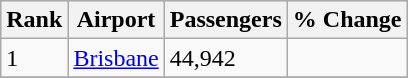<table class="wikitable sortable" width=>
<tr style="background:lightgrey;">
<th>Rank</th>
<th>Airport</th>
<th>Passengers</th>
<th>% Change</th>
</tr>
<tr>
<td>1</td>
<td><a href='#'>Brisbane</a></td>
<td>44,942</td>
<td> </td>
</tr>
<tr>
</tr>
</table>
